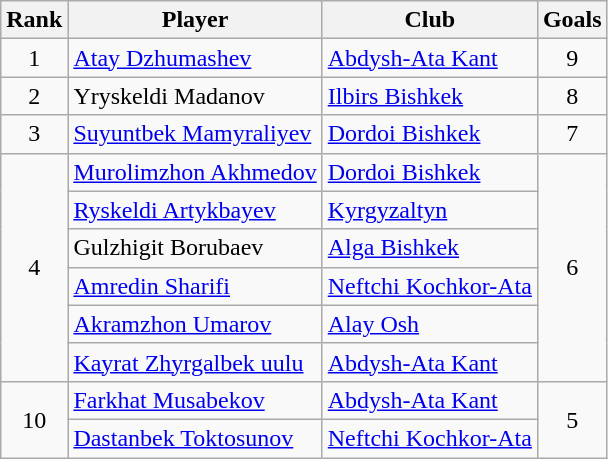<table class="wikitable" style="text-align:center">
<tr>
<th>Rank</th>
<th>Player</th>
<th>Club</th>
<th>Goals</th>
</tr>
<tr>
<td rowspan="1">1</td>
<td align="left"> <a href='#'>Atay Dzhumashev</a></td>
<td align="left"><a href='#'>Abdysh-Ata Kant</a></td>
<td rowspan="1">9</td>
</tr>
<tr>
<td rowspan="1">2</td>
<td align="left"> Yryskeldi Madanov</td>
<td align="left"><a href='#'>Ilbirs Bishkek</a></td>
<td rowspan="1">8</td>
</tr>
<tr>
<td rowspan="1">3</td>
<td align="left"> <a href='#'>Suyuntbek Mamyraliyev</a></td>
<td align="left"><a href='#'>Dordoi Bishkek</a></td>
<td rowspan="1">7</td>
</tr>
<tr>
<td rowspan="6">4</td>
<td align="left"> <a href='#'>Murolimzhon Akhmedov</a></td>
<td align="left"><a href='#'>Dordoi Bishkek</a></td>
<td rowspan="6">6</td>
</tr>
<tr>
<td align="left"> <a href='#'>Ryskeldi Artykbayev</a></td>
<td align="left"><a href='#'>Kyrgyzaltyn</a></td>
</tr>
<tr>
<td align="left"> Gulzhigit Borubaev</td>
<td align="left"><a href='#'>Alga Bishkek</a></td>
</tr>
<tr>
<td align="left"> <a href='#'>Amredin Sharifi</a></td>
<td align="left"><a href='#'>Neftchi Kochkor-Ata</a></td>
</tr>
<tr>
<td align="left"> <a href='#'>Akramzhon Umarov</a></td>
<td align="left"><a href='#'>Alay Osh</a></td>
</tr>
<tr>
<td align="left"> <a href='#'>Kayrat Zhyrgalbek uulu</a></td>
<td align="left"><a href='#'>Abdysh-Ata Kant</a></td>
</tr>
<tr>
<td rowspan="2">10</td>
<td align="left"> <a href='#'>Farkhat Musabekov</a></td>
<td align="left"><a href='#'>Abdysh-Ata Kant</a></td>
<td rowspan="2">5</td>
</tr>
<tr>
<td align="left"> <a href='#'>Dastanbek Toktosunov</a></td>
<td align="left"><a href='#'>Neftchi Kochkor-Ata</a></td>
</tr>
</table>
